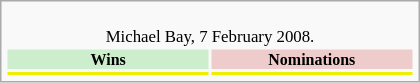<table class="infobox" style="width: 25em; text-align: left; font-size: 70%; vertical-align: middle;">
<tr>
<td colspan="2" style="text-align:center;"><br>Michael Bay, 7 February 2008.</td>
</tr>
<tr align="center">
<th style="background:#cceecc; font-size:8pt;" width="60px">Wins</th>
<th style="background:#eecccc; font-size:8pt;" width="60px">Nominations</th>
</tr>
<tr bgcolor=#eeeeff; align="center">
<td></td>
<td></td>
</tr>
</table>
